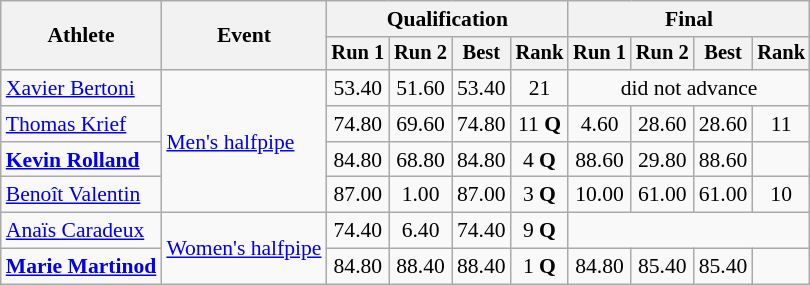<table class="wikitable" style="font-size:90%">
<tr>
<th rowspan="2">Athlete</th>
<th rowspan="2">Event</th>
<th colspan="4">Qualification</th>
<th colspan="4">Final</th>
</tr>
<tr style="font-size:95%">
<th>Run 1</th>
<th>Run 2</th>
<th>Best</th>
<th>Rank</th>
<th>Run 1</th>
<th>Run 2</th>
<th>Best</th>
<th>Rank</th>
</tr>
<tr align=center>
<td align=left><a href='#'>Xavier Bertoni</a></td>
<td align=left rowspan=4><a href='#'>Men's halfpipe</a></td>
<td>53.40</td>
<td>51.60</td>
<td>53.40</td>
<td>21</td>
<td colspan=4>did not advance</td>
</tr>
<tr align=center>
<td align=left><a href='#'>Thomas Krief</a></td>
<td>74.80</td>
<td>69.60</td>
<td>74.80</td>
<td>11 <strong>Q</strong></td>
<td>4.60</td>
<td>28.60</td>
<td>28.60</td>
<td>11</td>
</tr>
<tr align=center>
<td align=left><strong><a href='#'>Kevin Rolland</a></strong></td>
<td>84.80</td>
<td>68.80</td>
<td>84.80</td>
<td>4 <strong>Q</strong></td>
<td>88.60</td>
<td>29.80</td>
<td>88.60</td>
<td></td>
</tr>
<tr align=center>
<td align=left><a href='#'>Benoît Valentin</a></td>
<td>87.00</td>
<td>1.00</td>
<td>87.00</td>
<td>3 <strong>Q</strong></td>
<td>10.00</td>
<td>61.00</td>
<td>61.00</td>
<td>10</td>
</tr>
<tr align=center>
<td align=left><a href='#'>Anaïs Caradeux</a></td>
<td align=left rowspan=2><a href='#'>Women's halfpipe</a></td>
<td>74.40</td>
<td>6.40</td>
<td>74.40</td>
<td>9 <strong>Q</strong></td>
<td colspan=4></td>
</tr>
<tr align=center>
<td align=left><strong><a href='#'>Marie Martinod</a></strong></td>
<td>84.80</td>
<td>88.40</td>
<td>88.40</td>
<td>1 <strong>Q</strong></td>
<td>84.80</td>
<td>85.40</td>
<td>85.40</td>
<td></td>
</tr>
</table>
